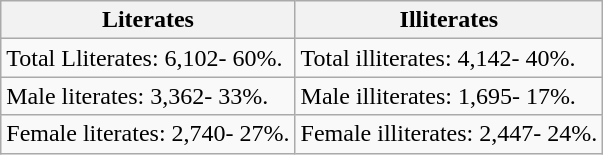<table class="wikitable">
<tr>
<th>Literates</th>
<th>Illiterates</th>
</tr>
<tr>
<td>Total Lliterates: 6,102- 60%.</td>
<td>Total illiterates: 4,142- 40%.</td>
</tr>
<tr>
<td>Male literates: 3,362- 33%.</td>
<td>Male illiterates: 1,695- 17%.</td>
</tr>
<tr>
<td>Female literates: 2,740- 27%.</td>
<td>Female illiterates: 2,447- 24%.</td>
</tr>
</table>
